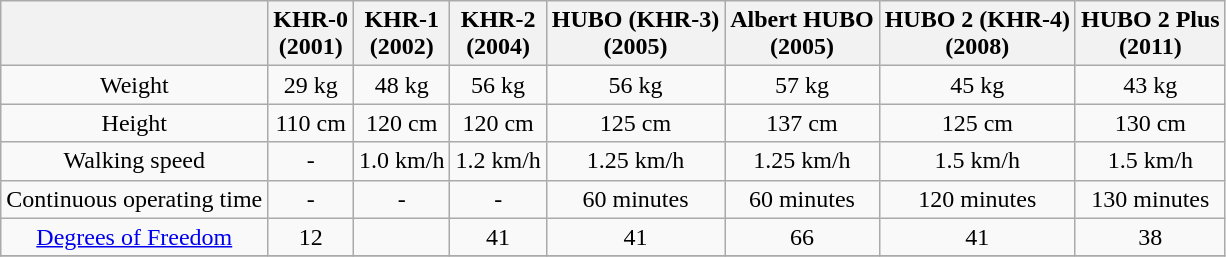<table style="text-align:center;" class="wikitable">
<tr>
<th></th>
<th>KHR-0<br>(2001)</th>
<th>KHR-1<br>(2002)</th>
<th>KHR-2<br>(2004)</th>
<th>HUBO (KHR-3)<br>(2005)</th>
<th>Albert HUBO<br>(2005)</th>
<th>HUBO 2 (KHR-4)<br>(2008)</th>
<th>HUBO 2 Plus<br>(2011)</th>
</tr>
<tr>
<td>Weight</td>
<td>29 kg</td>
<td>48 kg</td>
<td>56 kg</td>
<td>56 kg</td>
<td>57 kg</td>
<td>45 kg</td>
<td>43 kg</td>
</tr>
<tr>
<td>Height</td>
<td>110 cm</td>
<td>120 cm</td>
<td>120 cm</td>
<td>125 cm</td>
<td>137 cm</td>
<td>125 cm</td>
<td>130 cm</td>
</tr>
<tr>
<td>Walking speed</td>
<td>-</td>
<td>1.0 km/h</td>
<td>1.2 km/h</td>
<td>1.25 km/h</td>
<td>1.25 km/h</td>
<td>1.5 km/h</td>
<td>1.5 km/h</td>
</tr>
<tr>
<td>Continuous operating time</td>
<td>-</td>
<td>-</td>
<td>-</td>
<td>60 minutes</td>
<td>60 minutes</td>
<td>120 minutes</td>
<td>130 minutes</td>
</tr>
<tr>
<td><a href='#'>Degrees of Freedom</a></td>
<td>12</td>
<td></td>
<td>41</td>
<td>41</td>
<td>66</td>
<td>41</td>
<td>38</td>
</tr>
<tr>
</tr>
</table>
